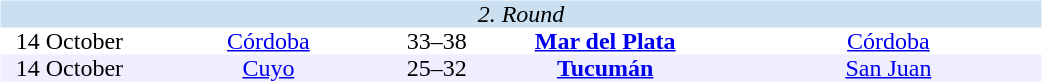<table width=700>
<tr>
<td width=700 valign="top"><br><table border=0 cellspacing=0 cellpadding=0 style="text-align:center;border-collapse:collapse" width=100%>
<tr bgcolor="#CADFF0">
<td colspan="5"><em>2. Round</em></td>
</tr>
<tr>
<td width=90>14 October</td>
<td width=170><a href='#'>Córdoba</a></td>
<td width=50>33–38</td>
<td width=170><strong><a href='#'>Mar del Plata</a></strong></td>
<td width=200><a href='#'>Córdoba</a></td>
</tr>
<tr bgcolor=#EEEEFF>
<td width=90>14 October</td>
<td width=170><a href='#'>Cuyo</a></td>
<td width=50>25–32</td>
<td width=170><strong><a href='#'>Tucumán</a></strong></td>
<td width=200><a href='#'>San Juan</a></td>
</tr>
</table>
</td>
</tr>
</table>
